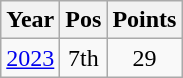<table class="wikitable" style="text-align:center;">
<tr>
<th>Year</th>
<th>Pos</th>
<th>Points</th>
</tr>
<tr>
<td><a href='#'>2023</a></td>
<td>7th</td>
<td>29</td>
</tr>
</table>
